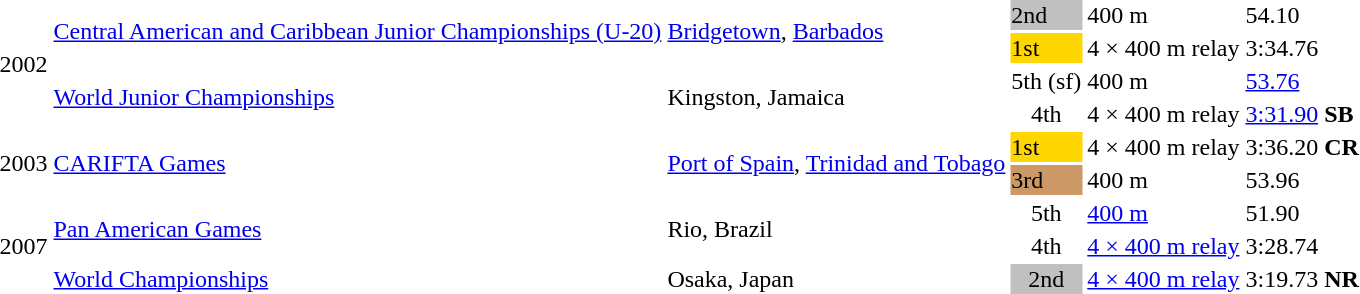<table>
<tr>
<td rowspan=4>2002</td>
<td rowspan=2><a href='#'>Central American and Caribbean Junior Championships (U-20)</a></td>
<td rowspan=2><a href='#'>Bridgetown</a>, <a href='#'>Barbados</a></td>
<td bgcolor=silver>2nd</td>
<td>400 m</td>
<td>54.10</td>
</tr>
<tr>
<td bgcolor=gold>1st</td>
<td>4 × 400 m relay</td>
<td>3:34.76</td>
</tr>
<tr>
<td rowspan=2><a href='#'>World Junior Championships</a></td>
<td rowspan=2>Kingston, Jamaica</td>
<td align="center">5th (sf)</td>
<td>400 m</td>
<td><a href='#'>53.76</a></td>
</tr>
<tr>
<td align="center">4th</td>
<td>4 × 400 m relay</td>
<td><a href='#'>3:31.90</a> <strong>SB</strong></td>
</tr>
<tr>
<td rowspan = "2">2003</td>
<td rowspan = "2"><a href='#'>CARIFTA Games</a></td>
<td rowspan = "2"><a href='#'>Port of Spain</a>, <a href='#'>Trinidad and Tobago</a></td>
<td bgcolor=gold>1st</td>
<td>4 × 400 m relay</td>
<td>3:36.20 <strong>CR</strong></td>
</tr>
<tr>
<td bgcolor=cc9966>3rd</td>
<td>400 m</td>
<td>53.96</td>
</tr>
<tr>
<td rowspan=3>2007</td>
<td rowspan=2><a href='#'>Pan American Games</a></td>
<td rowspan=2>Rio, Brazil</td>
<td align="center">5th</td>
<td><a href='#'>400 m</a></td>
<td>51.90</td>
</tr>
<tr>
<td align="center">4th</td>
<td><a href='#'>4 × 400 m relay</a></td>
<td>3:28.74</td>
</tr>
<tr>
<td><a href='#'>World Championships</a></td>
<td>Osaka, Japan</td>
<td bgcolor="silver" align="center">2nd</td>
<td><a href='#'>4 × 400 m relay</a></td>
<td>3:19.73 <strong>NR</strong></td>
</tr>
</table>
